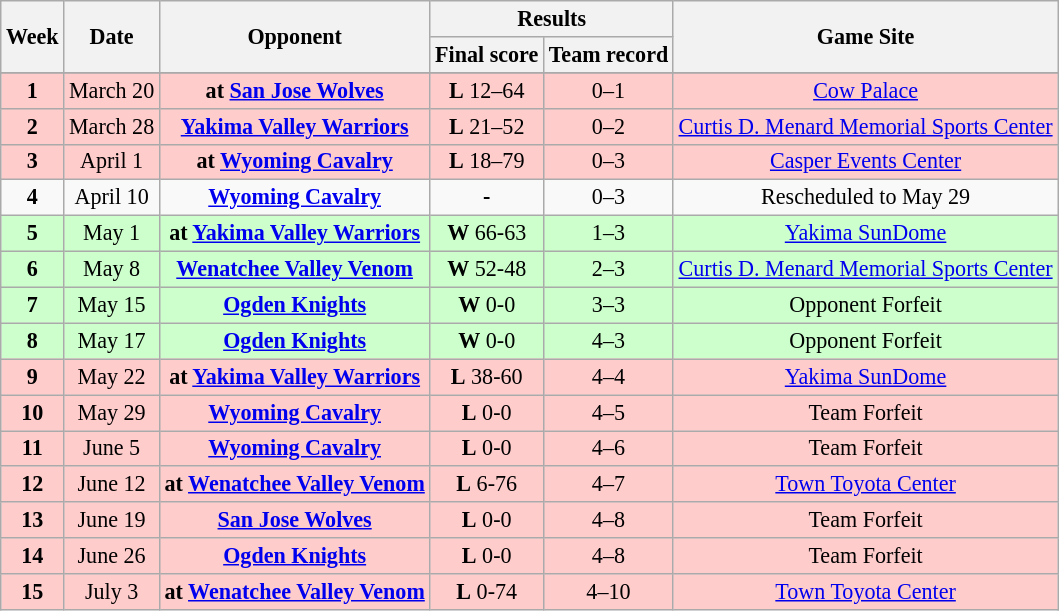<table class="wikitable" style="font-size: 92%;" "align=center">
<tr>
<th rowspan="2"><strong>Week</strong></th>
<th rowspan="2">Date</th>
<th rowspan="2">Opponent</th>
<th colspan="2">Results</th>
<th rowspan="2">Game Site</th>
</tr>
<tr>
<th>Final score</th>
<th>Team record</th>
</tr>
<tr>
</tr>
<tr style="background:#fcc; text-align:center;">
<td><strong>1</strong></td>
<td>March 20</td>
<td><strong>at <a href='#'>San Jose Wolves</a></strong></td>
<td><strong>L</strong> 12–64</td>
<td>0–1</td>
<td><a href='#'>Cow Palace</a></td>
</tr>
<tr style="background:#fcc; text-align:center;">
<td><strong>2</strong></td>
<td>March 28</td>
<td><strong><a href='#'>Yakima Valley Warriors</a></strong></td>
<td><strong>L</strong> 21–52</td>
<td>0–2</td>
<td><a href='#'>Curtis D. Menard Memorial Sports Center</a></td>
</tr>
<tr style="background:#fcc; text-align:center;">
<td><strong>3</strong></td>
<td>April 1</td>
<td><strong>at <a href='#'>Wyoming Cavalry</a></strong></td>
<td><strong>L</strong> 18–79</td>
<td>0–3</td>
<td><a href='#'>Casper Events Center</a></td>
</tr>
<tr style="background:'grey'; text-align:center;">
<td><strong>4</strong></td>
<td>April 10</td>
<td><strong><a href='#'>Wyoming Cavalry</a></strong></td>
<td><strong>-</strong></td>
<td>0–3</td>
<td>Rescheduled to May 29</td>
</tr>
<tr style="background:#cfc; text-align:center;">
<td><strong>5</strong></td>
<td>May 1</td>
<td><strong>at <a href='#'>Yakima Valley Warriors</a></strong></td>
<td><strong>W</strong> 66-63</td>
<td>1–3</td>
<td><a href='#'>Yakima SunDome</a></td>
</tr>
<tr style="background:#cfc; text-align:center;">
<td><strong>6</strong></td>
<td>May 8</td>
<td><strong><a href='#'>Wenatchee Valley Venom</a></strong></td>
<td><strong>W</strong> 52-48</td>
<td>2–3</td>
<td><a href='#'>Curtis D. Menard Memorial Sports Center</a></td>
</tr>
<tr style="background:#cfc; text-align:center;">
<td><strong>7</strong></td>
<td>May 15</td>
<td><strong><a href='#'>Ogden Knights</a></strong></td>
<td><strong>W</strong>  0-0</td>
<td>3–3</td>
<td>Opponent Forfeit</td>
</tr>
<tr style="background:#cfc; text-align:center;">
<td><strong>8</strong></td>
<td>May 17</td>
<td><strong><a href='#'>Ogden Knights</a></strong></td>
<td><strong>W</strong>  0-0</td>
<td>4–3</td>
<td>Opponent Forfeit</td>
</tr>
<tr style="background:#fcc; text-align:center;">
<td><strong>9</strong></td>
<td>May 22</td>
<td><strong>at <a href='#'>Yakima Valley Warriors</a></strong></td>
<td><strong>L</strong> 38-60</td>
<td>4–4</td>
<td><a href='#'>Yakima SunDome</a></td>
</tr>
<tr style="background:#fcc; text-align:center;">
<td><strong>10</strong></td>
<td>May 29</td>
<td><strong><a href='#'>Wyoming Cavalry</a></strong></td>
<td><strong>L</strong> 0-0</td>
<td>4–5</td>
<td>Team Forfeit</td>
</tr>
<tr style="background:#fcc; text-align:center;">
<td><strong>11</strong></td>
<td>June 5</td>
<td><strong><a href='#'>Wyoming Cavalry</a></strong></td>
<td><strong>L</strong> 0-0</td>
<td>4–6</td>
<td>Team Forfeit</td>
</tr>
<tr style="background:#fcc; text-align:center;">
<td><strong>12</strong></td>
<td>June 12</td>
<td><strong>at <a href='#'>Wenatchee Valley Venom</a></strong></td>
<td><strong>L</strong> 6-76</td>
<td>4–7</td>
<td><a href='#'>Town Toyota Center</a></td>
</tr>
<tr style="background:#fcc; text-align:center;">
<td><strong>13</strong></td>
<td>June 19</td>
<td><strong><a href='#'>San Jose Wolves</a></strong></td>
<td><strong>L</strong> 0-0</td>
<td>4–8</td>
<td>Team Forfeit</td>
</tr>
<tr style="background:#fcc; text-align:center;">
<td><strong>14</strong></td>
<td>June 26</td>
<td><strong><a href='#'>Ogden Knights</a></strong></td>
<td><strong>L</strong> 0-0</td>
<td>4–8</td>
<td>Team Forfeit</td>
</tr>
<tr style="background:#fcc; text-align:center;">
<td><strong>15</strong></td>
<td>July 3</td>
<td><strong>at <a href='#'>Wenatchee Valley Venom</a></strong></td>
<td><strong>L</strong> 0-74</td>
<td>4–10</td>
<td><a href='#'>Town Toyota Center</a></td>
</tr>
</table>
